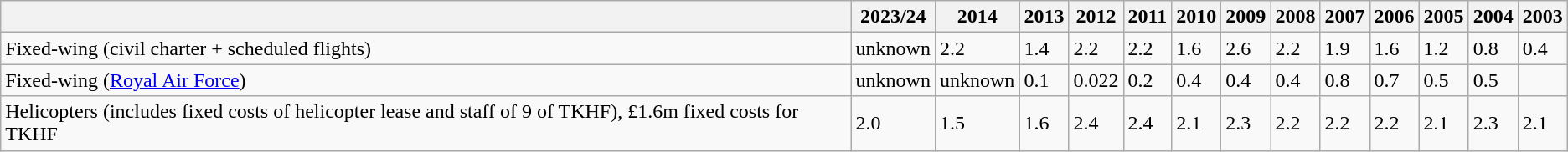<table class=wikitable>
<tr>
<th></th>
<th>2023/24</th>
<th>2014</th>
<th>2013</th>
<th>2012</th>
<th>2011</th>
<th>2010</th>
<th>2009</th>
<th>2008</th>
<th>2007</th>
<th>2006</th>
<th>2005</th>
<th>2004</th>
<th>2003</th>
</tr>
<tr>
<td>Fixed-wing (civil charter + scheduled flights)</td>
<td>unknown</td>
<td>2.2</td>
<td>1.4</td>
<td>2.2</td>
<td>2.2</td>
<td>1.6</td>
<td>2.6</td>
<td>2.2</td>
<td>1.9</td>
<td>1.6</td>
<td>1.2</td>
<td>0.8</td>
<td>0.4</td>
</tr>
<tr>
<td>Fixed-wing (<a href='#'>Royal Air Force</a>)</td>
<td>unknown</td>
<td>unknown</td>
<td>0.1</td>
<td>0.022</td>
<td>0.2</td>
<td>0.4</td>
<td>0.4</td>
<td>0.4</td>
<td>0.8</td>
<td>0.7</td>
<td>0.5</td>
<td>0.5</td>
</tr>
<tr>
<td>Helicopters (includes fixed costs of helicopter lease and staff of 9 of TKHF), £1.6m fixed costs for TKHF</td>
<td>2.0</td>
<td>1.5</td>
<td>1.6</td>
<td>2.4</td>
<td>2.4</td>
<td>2.1</td>
<td>2.3</td>
<td>2.2</td>
<td>2.2</td>
<td>2.2</td>
<td>2.1</td>
<td>2.3</td>
<td>2.1</td>
</tr>
</table>
